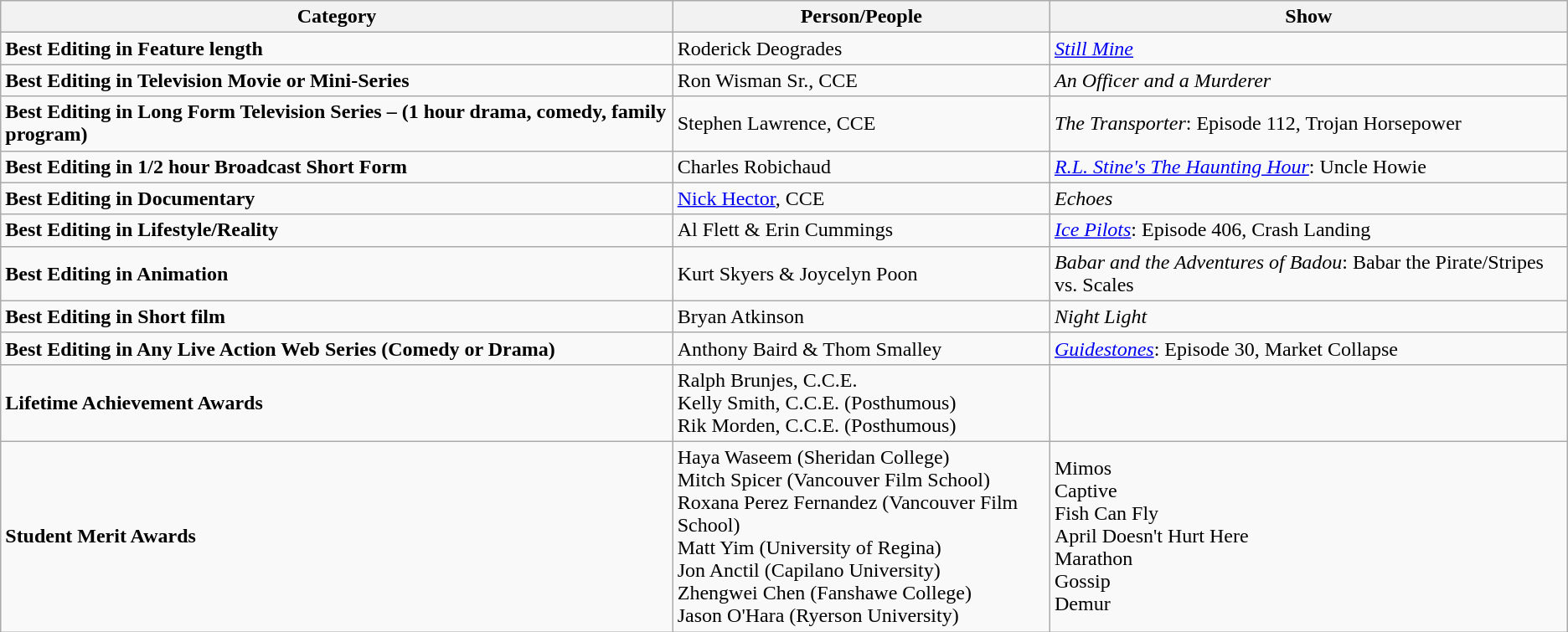<table class="wikitable mw-collapsible mw-collapsed">
<tr>
<th>Category</th>
<th>Person/People</th>
<th>Show</th>
</tr>
<tr>
<td><strong>Best Editing in Feature length</strong></td>
<td>Roderick Deogrades</td>
<td><em><a href='#'>Still Mine</a></em></td>
</tr>
<tr>
<td><strong>Best Editing in Television Movie or Mini-Series</strong></td>
<td>Ron Wisman Sr., CCE</td>
<td><em>An Officer and a Murderer</em></td>
</tr>
<tr>
<td><strong>Best Editing in Long Form Television Series – (1 hour drama, comedy, family program)</strong></td>
<td>Stephen Lawrence, CCE</td>
<td><em>The Transporter</em>: Episode 112, Trojan Horsepower</td>
</tr>
<tr>
<td><strong>Best Editing in 1/2 hour Broadcast Short Form</strong></td>
<td>Charles Robichaud</td>
<td><em><a href='#'>R.L. Stine's The Haunting Hour</a></em>: Uncle Howie</td>
</tr>
<tr>
<td><strong>Best Editing in</strong> <strong>Documentary</strong></td>
<td><a href='#'>Nick Hector</a>, CCE</td>
<td><em>Echoes</em></td>
</tr>
<tr>
<td><strong>Best Editing in Lifestyle/Reality</strong></td>
<td>Al Flett & Erin Cummings</td>
<td><em><a href='#'>Ice Pilots</a></em>: Episode 406, Crash Landing</td>
</tr>
<tr>
<td><strong>Best Editing in Animation</strong></td>
<td>Kurt Skyers & Joycelyn Poon</td>
<td><em>Babar and the Adventures of Badou</em>: Babar the Pirate/Stripes vs. Scales</td>
</tr>
<tr>
<td><strong>Best Editing in Short film</strong></td>
<td>Bryan Atkinson</td>
<td><em>Night Light</em></td>
</tr>
<tr>
<td><strong>Best Editing in Any Live Action Web Series (Comedy or Drama)</strong></td>
<td>Anthony Baird & Thom Smalley</td>
<td><em><a href='#'>Guidestones</a></em>: Episode 30, Market Collapse</td>
</tr>
<tr>
<td><strong>Lifetime Achievement Awards</strong></td>
<td>Ralph Brunjes, C.C.E.<br>Kelly Smith, C.C.E. (Posthumous)<br>Rik Morden, C.C.E. (Posthumous)</td>
<td></td>
</tr>
<tr>
<td><strong>Student Merit Awards</strong></td>
<td>Haya Waseem (Sheridan College)<br>Mitch Spicer (Vancouver Film School)<br>Roxana Perez Fernandez (Vancouver Film School)<br>Matt Yim (University of Regina)<br>Jon Anctil (Capilano University)<br>Zhengwei Chen (Fanshawe College)<br>Jason O'Hara (Ryerson University)</td>
<td>Mimos<br>Captive<br>Fish Can Fly<br>April Doesn't Hurt Here<br>Marathon<br>Gossip<br>Demur</td>
</tr>
</table>
